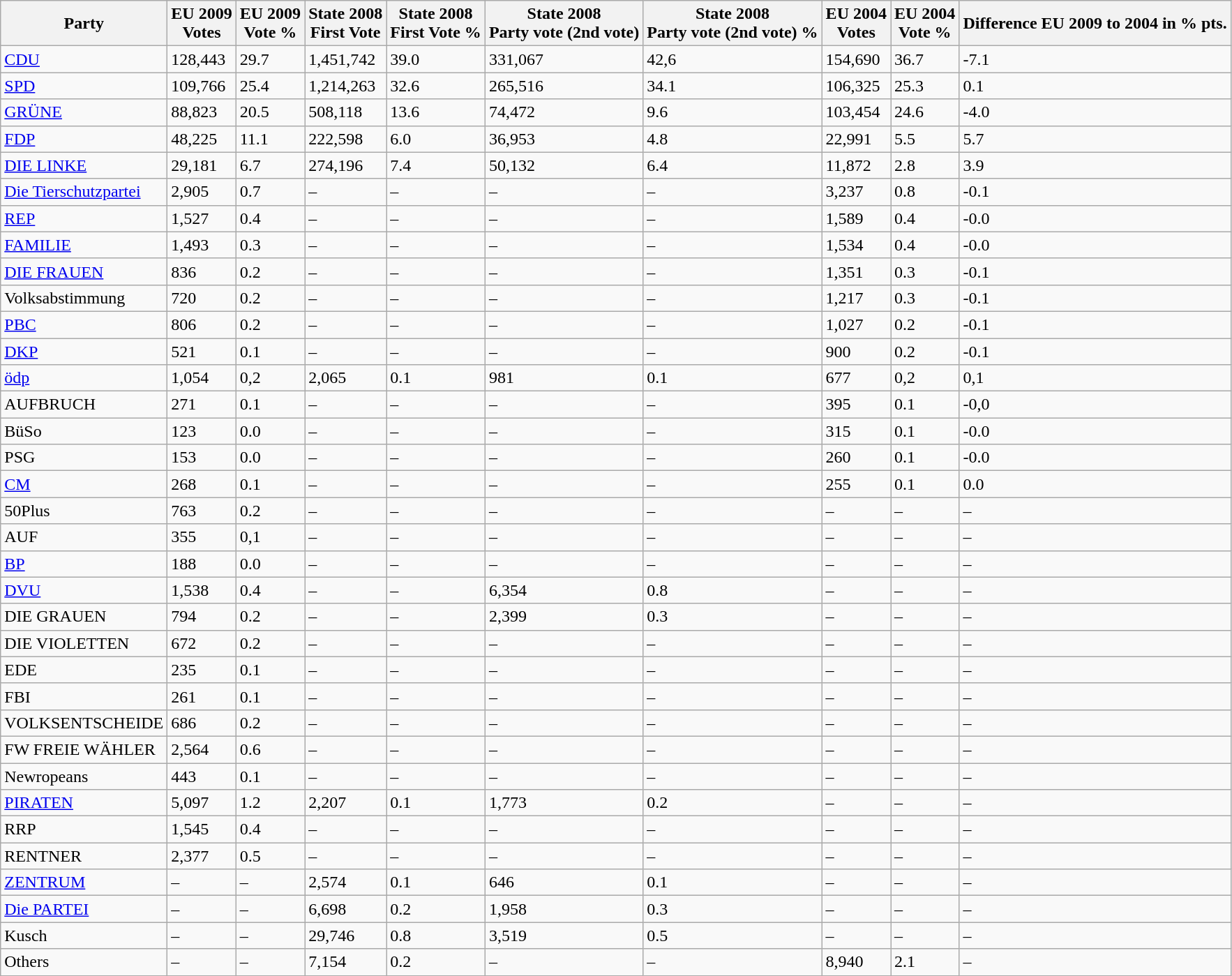<table class="wikitable sortable">
<tr>
<th>Party</th>
<th>EU 2009<br>Votes</th>
<th>EU 2009<br>Vote %</th>
<th>State 2008<br>First Vote</th>
<th>State 2008 <br>First Vote %</th>
<th>State 2008<br>Party vote (2nd vote)</th>
<th>State 2008<br>Party vote (2nd vote) %</th>
<th>EU 2004<br>Votes</th>
<th>EU 2004<br>Vote %</th>
<th>Difference EU 2009 to 2004 in % pts.</th>
</tr>
<tr>
<td><a href='#'>CDU</a></td>
<td>128,443</td>
<td>29.7</td>
<td>1,451,742</td>
<td>39.0</td>
<td>331,067</td>
<td>42,6</td>
<td>154,690</td>
<td>36.7</td>
<td>-7.1</td>
</tr>
<tr>
<td><a href='#'>SPD</a></td>
<td>109,766</td>
<td>25.4</td>
<td>1,214,263</td>
<td>32.6</td>
<td>265,516</td>
<td>34.1</td>
<td>106,325</td>
<td>25.3</td>
<td>0.1</td>
</tr>
<tr>
<td><a href='#'>GRÜNE</a></td>
<td>88,823</td>
<td>20.5</td>
<td>508,118</td>
<td>13.6</td>
<td>74,472</td>
<td>9.6</td>
<td>103,454</td>
<td>24.6</td>
<td>-4.0</td>
</tr>
<tr>
<td><a href='#'>FDP</a></td>
<td>48,225</td>
<td>11.1</td>
<td>222,598</td>
<td>6.0</td>
<td>36,953</td>
<td>4.8</td>
<td>22,991</td>
<td>5.5</td>
<td>5.7</td>
</tr>
<tr>
<td><a href='#'>DIE LINKE</a></td>
<td>29,181</td>
<td>6.7</td>
<td>274,196</td>
<td>7.4</td>
<td>50,132</td>
<td>6.4</td>
<td>11,872</td>
<td>2.8</td>
<td>3.9</td>
</tr>
<tr>
<td><a href='#'>Die Tierschutzpartei</a></td>
<td>2,905</td>
<td>0.7</td>
<td>–</td>
<td>–</td>
<td>–</td>
<td>–</td>
<td>3,237</td>
<td>0.8</td>
<td>-0.1</td>
</tr>
<tr>
<td><a href='#'>REP</a></td>
<td>1,527</td>
<td>0.4</td>
<td>–</td>
<td>–</td>
<td>–</td>
<td>–</td>
<td>1,589</td>
<td>0.4</td>
<td>-0.0</td>
</tr>
<tr>
<td><a href='#'>FAMILIE</a></td>
<td>1,493</td>
<td>0.3</td>
<td>–</td>
<td>–</td>
<td>–</td>
<td>–</td>
<td>1,534</td>
<td>0.4</td>
<td>-0.0</td>
</tr>
<tr>
<td><a href='#'>DIE FRAUEN</a></td>
<td>836</td>
<td>0.2</td>
<td>–</td>
<td>–</td>
<td>–</td>
<td>–</td>
<td>1,351</td>
<td>0.3</td>
<td>-0.1</td>
</tr>
<tr>
<td>Volksabstimmung</td>
<td>720</td>
<td>0.2</td>
<td>–</td>
<td>–</td>
<td>–</td>
<td>–</td>
<td>1,217</td>
<td>0.3</td>
<td>-0.1</td>
</tr>
<tr>
<td><a href='#'>PBC</a></td>
<td>806</td>
<td>0.2</td>
<td>–</td>
<td>–</td>
<td>–</td>
<td>–</td>
<td>1,027</td>
<td>0.2</td>
<td>-0.1</td>
</tr>
<tr>
<td><a href='#'>DKP</a></td>
<td>521</td>
<td>0.1</td>
<td>–</td>
<td>–</td>
<td>–</td>
<td>–</td>
<td>900</td>
<td>0.2</td>
<td>-0.1</td>
</tr>
<tr>
<td><a href='#'>ödp</a></td>
<td>1,054</td>
<td>0,2</td>
<td>2,065</td>
<td>0.1</td>
<td>981</td>
<td>0.1</td>
<td>677</td>
<td>0,2</td>
<td>0,1</td>
</tr>
<tr>
<td>AUFBRUCH</td>
<td>271</td>
<td>0.1</td>
<td>–</td>
<td>–</td>
<td>–</td>
<td>–</td>
<td>395</td>
<td>0.1</td>
<td>-0,0</td>
</tr>
<tr>
<td>BüSo</td>
<td>123</td>
<td>0.0</td>
<td>–</td>
<td>–</td>
<td>–</td>
<td>–</td>
<td>315</td>
<td>0.1</td>
<td>-0.0</td>
</tr>
<tr>
<td>PSG</td>
<td>153</td>
<td>0.0</td>
<td>–</td>
<td>–</td>
<td>–</td>
<td>–</td>
<td>260</td>
<td>0.1</td>
<td>-0.0</td>
</tr>
<tr>
<td><a href='#'>CM</a></td>
<td>268</td>
<td>0.1</td>
<td>–</td>
<td>–</td>
<td>–</td>
<td>–</td>
<td>255</td>
<td>0.1</td>
<td>0.0</td>
</tr>
<tr>
<td>50Plus</td>
<td>763</td>
<td>0.2</td>
<td>–</td>
<td>–</td>
<td>–</td>
<td>–</td>
<td>–</td>
<td>–</td>
<td>–</td>
</tr>
<tr>
<td>AUF</td>
<td>355</td>
<td>0,1</td>
<td>–</td>
<td>–</td>
<td>–</td>
<td>–</td>
<td>–</td>
<td>–</td>
<td>–</td>
</tr>
<tr>
<td><a href='#'>BP</a></td>
<td>188</td>
<td>0.0</td>
<td>–</td>
<td>–</td>
<td>–</td>
<td>–</td>
<td>–</td>
<td>–</td>
<td>–</td>
</tr>
<tr>
<td><a href='#'>DVU</a></td>
<td>1,538</td>
<td>0.4</td>
<td>–</td>
<td>–</td>
<td>6,354</td>
<td>0.8</td>
<td>–</td>
<td>–</td>
<td>–</td>
</tr>
<tr>
<td>DIE GRAUEN</td>
<td>794</td>
<td>0.2</td>
<td>–</td>
<td>–</td>
<td>2,399</td>
<td>0.3</td>
<td>–</td>
<td>–</td>
<td>–</td>
</tr>
<tr>
<td>DIE VIOLETTEN</td>
<td>672</td>
<td>0.2</td>
<td>–</td>
<td>–</td>
<td>–</td>
<td>–</td>
<td>–</td>
<td>–</td>
<td>–</td>
</tr>
<tr>
<td>EDE</td>
<td>235</td>
<td>0.1</td>
<td>–</td>
<td>–</td>
<td>–</td>
<td>–</td>
<td>–</td>
<td>–</td>
<td>–</td>
</tr>
<tr>
<td>FBI</td>
<td>261</td>
<td>0.1</td>
<td>–</td>
<td>–</td>
<td>–</td>
<td>–</td>
<td>–</td>
<td>–</td>
<td>–</td>
</tr>
<tr>
<td>VOLKSENTSCHEIDE</td>
<td>686</td>
<td>0.2</td>
<td>–</td>
<td>–</td>
<td>–</td>
<td>–</td>
<td>–</td>
<td>–</td>
<td>–</td>
</tr>
<tr>
<td>FW FREIE WÄHLER</td>
<td>2,564</td>
<td>0.6</td>
<td>–</td>
<td>–</td>
<td>–</td>
<td>–</td>
<td>–</td>
<td>–</td>
<td>–</td>
</tr>
<tr>
<td>Newropeans</td>
<td>443</td>
<td>0.1</td>
<td>–</td>
<td>–</td>
<td>–</td>
<td>–</td>
<td>–</td>
<td>–</td>
<td>–</td>
</tr>
<tr>
<td><a href='#'>PIRATEN</a></td>
<td>5,097</td>
<td>1.2</td>
<td>2,207</td>
<td>0.1</td>
<td>1,773</td>
<td>0.2</td>
<td>–</td>
<td>–</td>
<td>–</td>
</tr>
<tr>
<td>RRP</td>
<td>1,545</td>
<td>0.4</td>
<td>–</td>
<td>–</td>
<td>–</td>
<td>–</td>
<td>–</td>
<td>–</td>
<td>–</td>
</tr>
<tr>
<td>RENTNER</td>
<td>2,377</td>
<td>0.5</td>
<td>–</td>
<td>–</td>
<td>–</td>
<td>–</td>
<td>–</td>
<td>–</td>
<td>–</td>
</tr>
<tr>
<td><a href='#'>ZENTRUM</a></td>
<td>–</td>
<td>–</td>
<td>2,574</td>
<td>0.1</td>
<td>646</td>
<td>0.1</td>
<td>–</td>
<td>–</td>
<td>–</td>
</tr>
<tr>
<td><a href='#'>Die PARTEI</a></td>
<td>–</td>
<td>–</td>
<td>6,698</td>
<td>0.2</td>
<td>1,958</td>
<td>0.3</td>
<td>–</td>
<td>–</td>
<td>–</td>
</tr>
<tr>
<td>Kusch</td>
<td>–</td>
<td>–</td>
<td>29,746</td>
<td>0.8</td>
<td>3,519</td>
<td>0.5</td>
<td>–</td>
<td>–</td>
<td>–</td>
</tr>
<tr>
<td>Others</td>
<td>–</td>
<td>–</td>
<td>7,154</td>
<td>0.2</td>
<td>–</td>
<td>–</td>
<td>8,940</td>
<td>2.1</td>
<td>–</td>
</tr>
</table>
